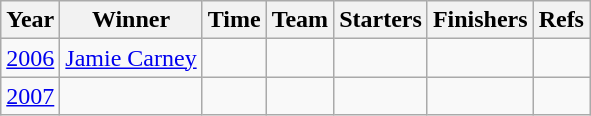<table class = "wikitable sortable">
<tr>
<th>Year</th>
<th>Winner</th>
<th>Time</th>
<th>Team</th>
<th>Starters</th>
<th>Finishers</th>
<th>Refs</th>
</tr>
<tr>
<td><a href='#'>2006</a></td>
<td> <a href='#'>Jamie Carney</a></td>
<td></td>
<td></td>
<td></td>
<td></td>
<td></td>
</tr>
<tr>
<td><a href='#'>2007</a></td>
<td></td>
<td></td>
<td></td>
<td></td>
<td></td>
<td></td>
</tr>
</table>
